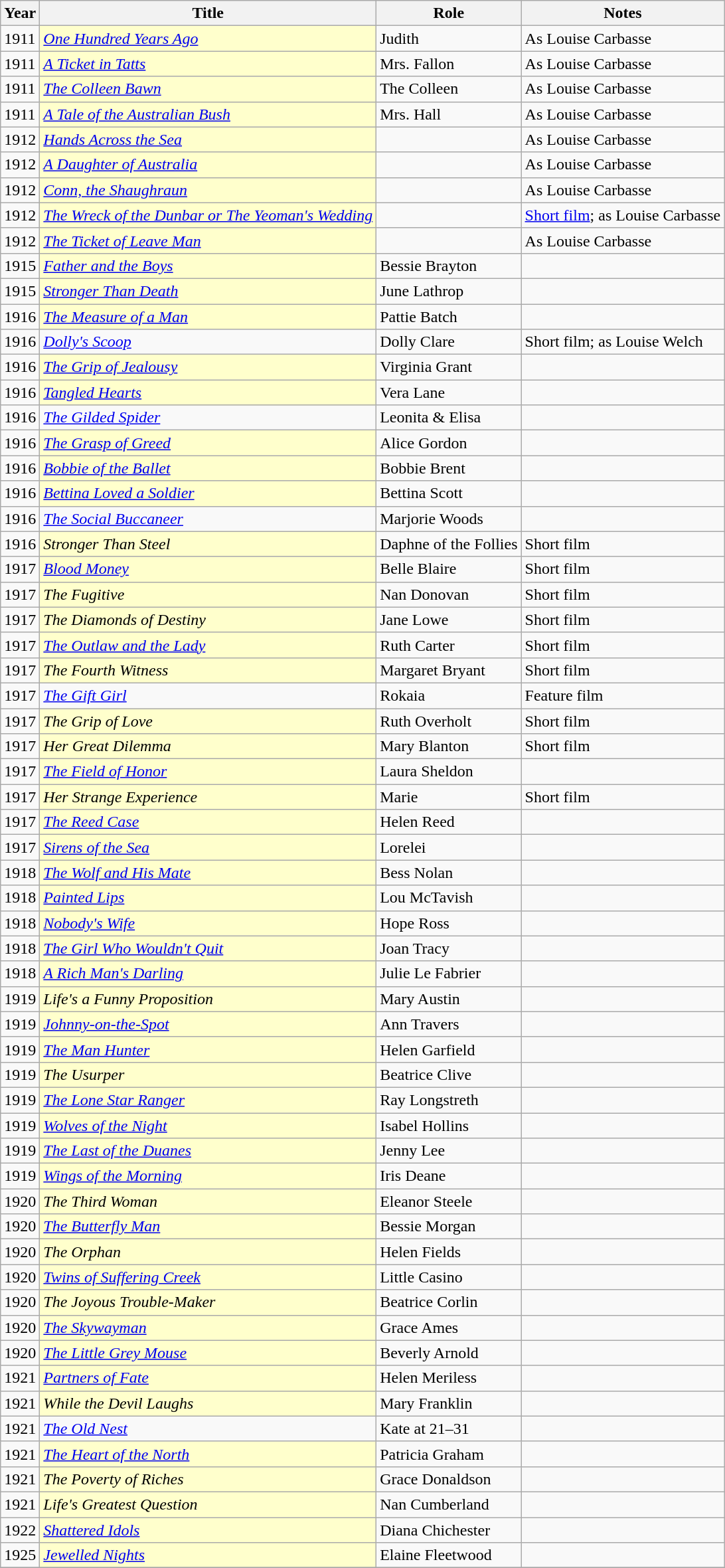<table class="wikitable sortable">
<tr>
<th>Year</th>
<th>Title</th>
<th>Role</th>
<th>Notes</th>
</tr>
<tr>
<td>1911</td>
<td style="background:#ffc;"><em><a href='#'>One Hundred Years Ago</a></em> </td>
<td>Judith</td>
<td>As Louise Carbasse</td>
</tr>
<tr>
<td>1911</td>
<td style="background:#ffc;"><em><a href='#'>A Ticket in Tatts</a></em> </td>
<td>Mrs. Fallon</td>
<td>As Louise Carbasse</td>
</tr>
<tr>
<td>1911</td>
<td style="background:#ffc;"><em><a href='#'>The Colleen Bawn</a></em> </td>
<td>The Colleen</td>
<td>As Louise Carbasse</td>
</tr>
<tr>
<td>1911</td>
<td style="background:#ffc;"><em><a href='#'>A Tale of the Australian Bush</a></em> </td>
<td>Mrs. Hall</td>
<td>As Louise Carbasse</td>
</tr>
<tr>
<td>1912</td>
<td style="background:#ffc;"><em><a href='#'>Hands Across the Sea</a></em> </td>
<td></td>
<td>As Louise Carbasse</td>
</tr>
<tr>
<td>1912</td>
<td style="background:#ffc;"><em><a href='#'>A Daughter of Australia</a></em> </td>
<td></td>
<td>As Louise Carbasse</td>
</tr>
<tr>
<td>1912</td>
<td style="background:#ffc;"><em><a href='#'>Conn, the Shaughraun</a></em> </td>
<td></td>
<td>As Louise Carbasse</td>
</tr>
<tr>
<td>1912</td>
<td style="background:#ffc;"><em><a href='#'>The Wreck of the Dunbar or The Yeoman's Wedding</a></em> </td>
<td></td>
<td><a href='#'>Short film</a>; as Louise Carbasse</td>
</tr>
<tr>
<td>1912</td>
<td style="background:#ffc;"><em><a href='#'>The Ticket of Leave Man</a></em> </td>
<td></td>
<td>As Louise Carbasse</td>
</tr>
<tr>
<td>1915</td>
<td style="background:#ffc;"><em><a href='#'>Father and the Boys</a></em> </td>
<td>Bessie Brayton</td>
<td></td>
</tr>
<tr>
<td>1915</td>
<td style="background:#ffc;"><em><a href='#'>Stronger Than Death</a></em> </td>
<td>June Lathrop</td>
<td></td>
</tr>
<tr>
<td>1916</td>
<td style="background:#ffc;"><em><a href='#'>The Measure of a Man</a></em> </td>
<td>Pattie Batch</td>
<td></td>
</tr>
<tr>
<td>1916</td>
<td><em><a href='#'>Dolly's Scoop</a></em></td>
<td>Dolly Clare</td>
<td>Short film; as Louise Welch</td>
</tr>
<tr>
<td>1916</td>
<td style="background:#ffc;"><em><a href='#'>The Grip of Jealousy</a></em> </td>
<td>Virginia Grant</td>
<td></td>
</tr>
<tr>
<td>1916</td>
<td style="background:#ffc;"><em><a href='#'>Tangled Hearts</a></em> </td>
<td>Vera Lane</td>
<td></td>
</tr>
<tr>
<td>1916</td>
<td><em><a href='#'>The Gilded Spider</a></em></td>
<td>Leonita & Elisa</td>
<td></td>
</tr>
<tr>
<td>1916</td>
<td style="background:#ffc;"><em><a href='#'>The Grasp of Greed</a></em></td>
<td>Alice Gordon</td>
<td></td>
</tr>
<tr>
<td>1916</td>
<td style="background:#ffc;"><em><a href='#'>Bobbie of the Ballet</a></em> </td>
<td>Bobbie Brent</td>
<td></td>
</tr>
<tr>
<td>1916</td>
<td style="background:#ffc;"><em><a href='#'>Bettina Loved a Soldier</a></em> </td>
<td>Bettina Scott</td>
<td></td>
</tr>
<tr>
<td>1916</td>
<td><em><a href='#'>The Social Buccaneer</a></em></td>
<td>Marjorie Woods</td>
<td></td>
</tr>
<tr>
<td>1916</td>
<td style="background:#ffc;"><em>Stronger Than Steel</em> </td>
<td>Daphne of the Follies</td>
<td>Short film</td>
</tr>
<tr>
<td>1917</td>
<td style="background:#ffc;"><em><a href='#'>Blood Money</a></em> </td>
<td>Belle Blaire</td>
<td>Short film</td>
</tr>
<tr>
<td>1917</td>
<td style="background:#ffc;"><em>The Fugitive</em> </td>
<td>Nan Donovan</td>
<td>Short film</td>
</tr>
<tr>
<td>1917</td>
<td style="background:#ffc;"><em>The Diamonds of Destiny</em> </td>
<td>Jane Lowe</td>
<td>Short film</td>
</tr>
<tr>
<td>1917</td>
<td style="background:#ffc;"><em><a href='#'>The Outlaw and the Lady</a></em> </td>
<td>Ruth Carter</td>
<td>Short film</td>
</tr>
<tr>
<td>1917</td>
<td style="background:#ffc;"><em>The Fourth Witness</em> </td>
<td>Margaret Bryant</td>
<td>Short film</td>
</tr>
<tr>
<td>1917</td>
<td><em><a href='#'>The Gift Girl</a></em></td>
<td>Rokaia</td>
<td>Feature film</td>
</tr>
<tr>
<td>1917</td>
<td style="background:#ffc;"><em>The Grip of Love</em> </td>
<td>Ruth Overholt</td>
<td>Short film</td>
</tr>
<tr>
<td>1917</td>
<td style="background:#ffc;"><em>Her Great Dilemma</em> </td>
<td>Mary Blanton</td>
<td>Short film</td>
</tr>
<tr>
<td>1917</td>
<td style="background:#ffc;"><em><a href='#'>The Field of Honor</a></em></td>
<td>Laura Sheldon</td>
<td></td>
</tr>
<tr>
<td>1917</td>
<td style="background:#ffc;"><em>Her Strange Experience</em> </td>
<td>Marie</td>
<td>Short film</td>
</tr>
<tr>
<td>1917</td>
<td style="background:#ffc;"><em><a href='#'>The Reed Case</a></em> </td>
<td>Helen Reed</td>
<td></td>
</tr>
<tr>
<td>1917</td>
<td style="background:#ffc;"><em><a href='#'>Sirens of the Sea</a></em> </td>
<td>Lorelei</td>
<td></td>
</tr>
<tr>
<td>1918</td>
<td style="background:#ffc;"><em><a href='#'>The Wolf and His Mate</a></em> </td>
<td>Bess Nolan</td>
<td></td>
</tr>
<tr>
<td>1918</td>
<td style="background:#ffc;"><em><a href='#'>Painted Lips</a></em> </td>
<td>Lou McTavish</td>
<td></td>
</tr>
<tr>
<td>1918</td>
<td style="background:#ffc;"><em><a href='#'>Nobody's Wife</a></em> </td>
<td>Hope Ross</td>
<td></td>
</tr>
<tr>
<td>1918</td>
<td style="background:#ffc;"><em><a href='#'>The Girl Who Wouldn't Quit</a></em> </td>
<td>Joan Tracy</td>
<td></td>
</tr>
<tr>
<td>1918</td>
<td style="background:#ffc;"><em><a href='#'>A Rich Man's Darling</a></em> </td>
<td>Julie Le Fabrier</td>
<td></td>
</tr>
<tr>
<td>1919</td>
<td style="background:#ffc;"><em>Life's a Funny Proposition</em> </td>
<td>Mary Austin</td>
<td></td>
</tr>
<tr>
<td>1919</td>
<td style="background:#ffc;"><em><a href='#'>Johnny-on-the-Spot</a></em> </td>
<td>Ann Travers</td>
<td></td>
</tr>
<tr>
<td>1919</td>
<td style="background:#ffc;"><em><a href='#'>The Man Hunter</a></em> </td>
<td>Helen Garfield</td>
<td></td>
</tr>
<tr>
<td>1919</td>
<td style="background:#ffc;"><em>The Usurper</em> </td>
<td>Beatrice Clive</td>
<td></td>
</tr>
<tr>
<td>1919</td>
<td style="background:#ffc;"><em><a href='#'>The Lone Star Ranger</a></em> </td>
<td>Ray Longstreth</td>
<td></td>
</tr>
<tr>
<td>1919</td>
<td style="background:#ffc;"><em><a href='#'>Wolves of the Night</a></em> </td>
<td>Isabel Hollins</td>
<td></td>
</tr>
<tr>
<td>1919</td>
<td style="background:#ffc;"><em><a href='#'>The Last of the Duanes</a></em> </td>
<td>Jenny Lee</td>
<td></td>
</tr>
<tr>
<td>1919</td>
<td style="background:#ffc;"><em><a href='#'>Wings of the Morning</a></em> </td>
<td>Iris Deane</td>
<td></td>
</tr>
<tr>
<td>1920</td>
<td style="background:#ffc;"><em>The Third Woman</em></td>
<td>Eleanor Steele</td>
<td></td>
</tr>
<tr>
<td>1920</td>
<td style="background:#ffc;"><em><a href='#'>The Butterfly Man</a></em> </td>
<td>Bessie Morgan</td>
<td></td>
</tr>
<tr>
<td>1920</td>
<td style="background:#ffc;"><em>The Orphan</em> </td>
<td>Helen Fields</td>
<td></td>
</tr>
<tr>
<td>1920</td>
<td style="background:#ffc;"><em><a href='#'>Twins of Suffering Creek</a></em> </td>
<td>Little Casino</td>
<td></td>
</tr>
<tr>
<td>1920</td>
<td style="background:#ffc;"><em>The Joyous Trouble-Maker</em> </td>
<td>Beatrice Corlin</td>
<td></td>
</tr>
<tr>
<td>1920</td>
<td style="background:#ffc;"><em><a href='#'>The Skywayman</a></em> </td>
<td>Grace Ames</td>
<td></td>
</tr>
<tr>
<td>1920</td>
<td style="background:#ffc;"><em><a href='#'>The Little Grey Mouse</a></em> </td>
<td>Beverly Arnold</td>
<td></td>
</tr>
<tr>
<td>1921</td>
<td style="background:#ffc;"><em><a href='#'>Partners of Fate</a></em> </td>
<td>Helen Meriless</td>
<td></td>
</tr>
<tr>
<td>1921</td>
<td style="background:#ffc;"><em>While the Devil Laughs</em> </td>
<td>Mary Franklin</td>
<td></td>
</tr>
<tr>
<td>1921</td>
<td><em><a href='#'>The Old Nest</a></em></td>
<td>Kate at 21–31</td>
<td></td>
</tr>
<tr>
<td>1921</td>
<td style="background:#ffc;"><em><a href='#'>The Heart of the North</a></em></td>
<td>Patricia Graham</td>
<td></td>
</tr>
<tr>
<td>1921</td>
<td style="background:#ffc;"><em>The Poverty of Riches</em> </td>
<td>Grace Donaldson</td>
<td></td>
</tr>
<tr>
<td>1921</td>
<td style="background:#ffc;"><em>Life's Greatest Question</em> </td>
<td>Nan Cumberland</td>
<td></td>
</tr>
<tr>
<td>1922</td>
<td style="background:#ffc;"><em><a href='#'>Shattered Idols</a></em> </td>
<td>Diana Chichester</td>
<td></td>
</tr>
<tr>
<td>1925</td>
<td style="background:#ffc;"><em><a href='#'>Jewelled Nights</a></em> </td>
<td>Elaine Fleetwood</td>
<td></td>
</tr>
<tr>
</tr>
</table>
